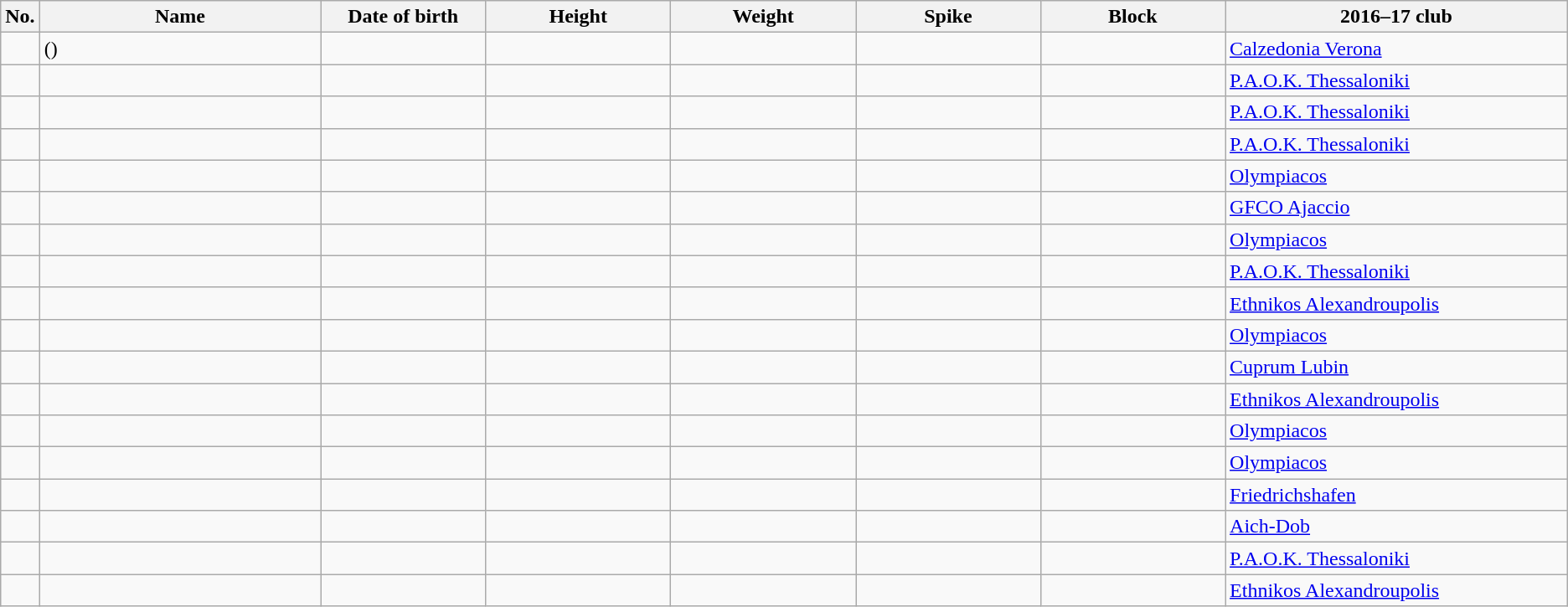<table class="wikitable sortable" style="font-size:100%; text-align:center;">
<tr>
<th>No.</th>
<th style="width:14em">Name</th>
<th style="width:8em">Date of birth</th>
<th style="width:9em">Height</th>
<th style="width:9em">Weight</th>
<th style="width:9em">Spike</th>
<th style="width:9em">Block</th>
<th style="width:17em">2016–17 club</th>
</tr>
<tr>
<td></td>
<td style="text-align:left;"> ()</td>
<td style="text-align:right;"></td>
<td></td>
<td></td>
<td></td>
<td></td>
<td style="text-align:left;"> <a href='#'>Calzedonia Verona</a></td>
</tr>
<tr>
<td></td>
<td style="text-align:left;"></td>
<td style="text-align:right;"></td>
<td></td>
<td></td>
<td></td>
<td></td>
<td style="text-align:left;"> <a href='#'>P.A.O.K. Thessaloniki</a></td>
</tr>
<tr>
<td></td>
<td style="text-align:left;"></td>
<td style="text-align:right;"></td>
<td></td>
<td></td>
<td></td>
<td></td>
<td style="text-align:left;"> <a href='#'>P.A.O.K. Thessaloniki</a></td>
</tr>
<tr>
<td></td>
<td style="text-align:left;"></td>
<td style="text-align:right;"></td>
<td></td>
<td></td>
<td></td>
<td></td>
<td style="text-align:left;"> <a href='#'>P.A.O.K. Thessaloniki</a></td>
</tr>
<tr>
<td></td>
<td style="text-align:left;"></td>
<td style="text-align:right;"></td>
<td></td>
<td></td>
<td></td>
<td></td>
<td style="text-align:left;"> <a href='#'>Olympiacos</a></td>
</tr>
<tr>
<td></td>
<td style="text-align:left;"></td>
<td style="text-align:right;"></td>
<td></td>
<td></td>
<td></td>
<td></td>
<td style="text-align:left;"> <a href='#'>GFCO Ajaccio</a></td>
</tr>
<tr>
<td></td>
<td style="text-align:left;"></td>
<td style="text-align:right;"></td>
<td></td>
<td></td>
<td></td>
<td></td>
<td style="text-align:left;"> <a href='#'>Olympiacos</a></td>
</tr>
<tr>
<td></td>
<td style="text-align:left;"></td>
<td style="text-align:right;"></td>
<td></td>
<td></td>
<td></td>
<td></td>
<td style="text-align:left;"> <a href='#'>P.A.O.K. Thessaloniki</a></td>
</tr>
<tr>
<td></td>
<td style="text-align:left;"></td>
<td style="text-align:right;"></td>
<td></td>
<td></td>
<td></td>
<td></td>
<td style="text-align:left;"> <a href='#'>Ethnikos Alexandroupolis</a></td>
</tr>
<tr>
<td></td>
<td style="text-align:left;"></td>
<td style="text-align:right;"></td>
<td></td>
<td></td>
<td></td>
<td></td>
<td style="text-align:left;"> <a href='#'>Olympiacos</a></td>
</tr>
<tr>
<td></td>
<td style="text-align:left;"></td>
<td style="text-align:right;"></td>
<td></td>
<td></td>
<td></td>
<td></td>
<td style="text-align:left;"> <a href='#'>Cuprum Lubin</a></td>
</tr>
<tr>
<td></td>
<td style="text-align:left;"></td>
<td style="text-align:right;"></td>
<td></td>
<td></td>
<td></td>
<td></td>
<td style="text-align:left;"> <a href='#'>Ethnikos Alexandroupolis</a></td>
</tr>
<tr>
<td></td>
<td style="text-align:left;"></td>
<td style="text-align:right;"></td>
<td></td>
<td></td>
<td></td>
<td></td>
<td style="text-align:left;"> <a href='#'>Olympiacos</a></td>
</tr>
<tr>
<td></td>
<td style="text-align:left;"></td>
<td style="text-align:right;"></td>
<td></td>
<td></td>
<td></td>
<td></td>
<td style="text-align:left;"> <a href='#'>Olympiacos</a></td>
</tr>
<tr>
<td></td>
<td style="text-align:left;"></td>
<td style="text-align:right;"></td>
<td></td>
<td></td>
<td></td>
<td></td>
<td style="text-align:left;"> <a href='#'>Friedrichshafen</a></td>
</tr>
<tr>
<td></td>
<td style="text-align:left;"></td>
<td style="text-align:right;"></td>
<td></td>
<td></td>
<td></td>
<td></td>
<td style="text-align:left;"> <a href='#'>Aich-Dob</a></td>
</tr>
<tr>
<td></td>
<td style="text-align:left;"></td>
<td style="text-align:right;"></td>
<td></td>
<td></td>
<td></td>
<td></td>
<td style="text-align:left;"> <a href='#'>P.A.O.K. Thessaloniki</a></td>
</tr>
<tr>
<td></td>
<td style="text-align:left;"></td>
<td style="text-align:right;"></td>
<td></td>
<td></td>
<td></td>
<td></td>
<td style="text-align:left;"> <a href='#'>Ethnikos Alexandroupolis</a></td>
</tr>
</table>
